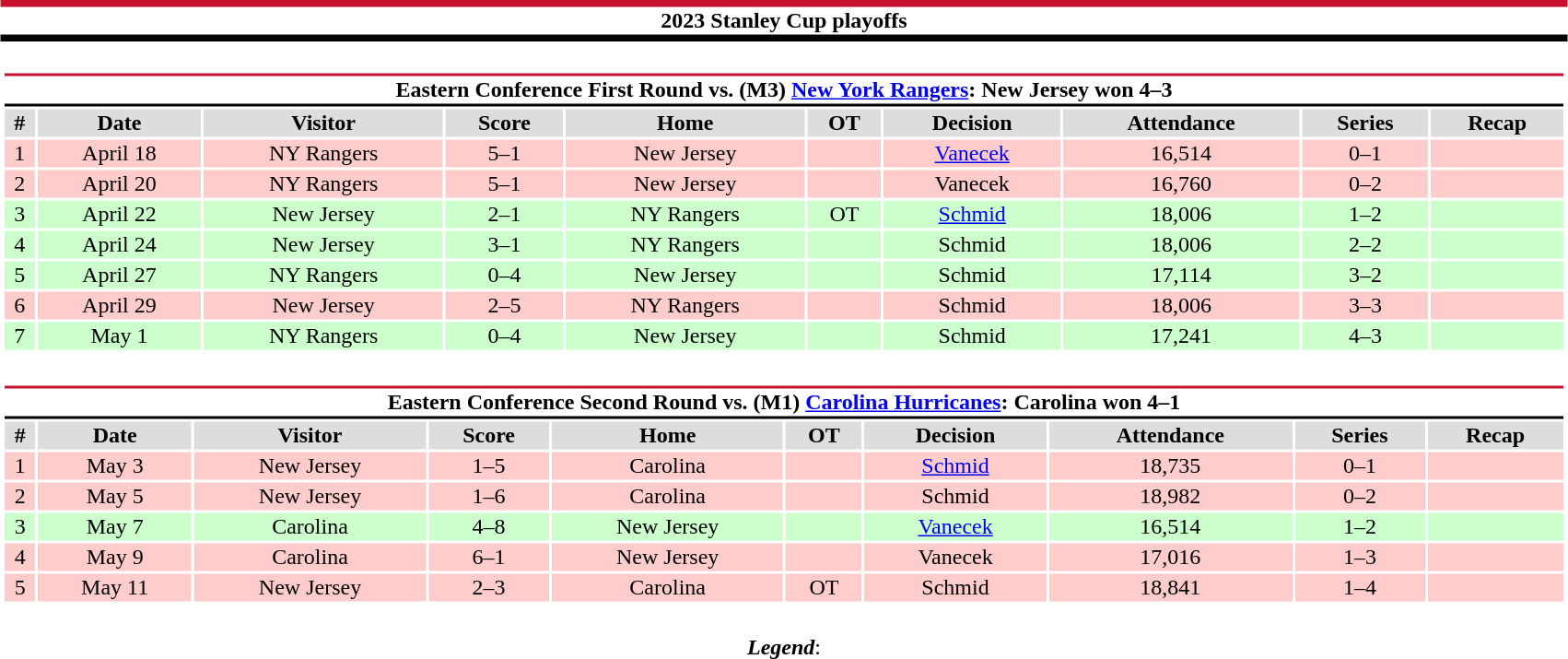<table class="toccolours" style="width:90%; clear:both; margin:1.5em auto; text-align:center;">
<tr>
<th colspan="10" style="background:#FFFFFF; border-top:#C8102E 5px solid; border-bottom:#010101 5px solid;">2023 Stanley Cup playoffs</th>
</tr>
<tr>
<td colspan="10"><br><table class="toccolours collapsible collapsed" style="width:100%;">
<tr>
<th colspan="10" style="background:#FFFFFF; border-top:#C8102E 2px solid; border-bottom:#010101 2px solid;">Eastern Conference First Round vs. (M3) <a href='#'>New York Rangers</a>: New Jersey won 4–3</th>
</tr>
<tr style="background:#ddd;">
<th>#</th>
<th>Date</th>
<th>Visitor</th>
<th>Score</th>
<th>Home</th>
<th>OT</th>
<th>Decision</th>
<th>Attendance</th>
<th>Series</th>
<th>Recap</th>
</tr>
<tr style="background:#fcc;">
<td>1</td>
<td>April 18</td>
<td>NY Rangers</td>
<td>5–1</td>
<td>New Jersey</td>
<td></td>
<td><a href='#'>Vanecek</a></td>
<td>16,514</td>
<td>0–1</td>
<td></td>
</tr>
<tr style="background:#fcc;">
<td>2</td>
<td>April 20</td>
<td>NY Rangers</td>
<td>5–1</td>
<td>New Jersey</td>
<td></td>
<td>Vanecek</td>
<td>16,760</td>
<td>0–2</td>
<td></td>
</tr>
<tr style="background:#cfc;">
<td>3</td>
<td>April 22</td>
<td>New Jersey</td>
<td>2–1</td>
<td>NY Rangers</td>
<td>OT</td>
<td><a href='#'>Schmid</a></td>
<td>18,006</td>
<td>1–2</td>
<td></td>
</tr>
<tr style="background:#cfc;">
<td>4</td>
<td>April 24</td>
<td>New Jersey</td>
<td>3–1</td>
<td>NY Rangers</td>
<td></td>
<td>Schmid</td>
<td>18,006</td>
<td>2–2</td>
<td></td>
</tr>
<tr style="background:#cfc;">
<td>5</td>
<td>April 27</td>
<td>NY Rangers</td>
<td>0–4</td>
<td>New Jersey</td>
<td></td>
<td>Schmid</td>
<td>17,114</td>
<td>3–2</td>
<td></td>
</tr>
<tr style="background:#fcc;">
<td>6</td>
<td>April 29</td>
<td>New Jersey</td>
<td>2–5</td>
<td>NY Rangers</td>
<td></td>
<td>Schmid</td>
<td>18,006</td>
<td>3–3</td>
<td></td>
</tr>
<tr style="background:#cfc;">
<td>7</td>
<td>May 1</td>
<td>NY Rangers</td>
<td>0–4</td>
<td>New Jersey</td>
<td></td>
<td>Schmid</td>
<td>17,241</td>
<td>4–3</td>
<td></td>
</tr>
</table>
</td>
</tr>
<tr>
<td colspan="10"><br><table class="toccolours collapsible collapsed" style="width:100%;">
<tr>
<th colspan="10" style="background:#FFFFFF; border-top:#C8102E 2px solid; border-bottom:#010101 2px solid;">Eastern Conference Second Round vs. (M1) <a href='#'>Carolina Hurricanes</a>: Carolina won 4–1</th>
</tr>
<tr style="background:#ddd;">
<th>#</th>
<th>Date</th>
<th>Visitor</th>
<th>Score</th>
<th>Home</th>
<th>OT</th>
<th>Decision</th>
<th>Attendance</th>
<th>Series</th>
<th>Recap</th>
</tr>
<tr style="background:#fcc;">
<td>1</td>
<td>May 3</td>
<td>New Jersey</td>
<td>1–5</td>
<td>Carolina</td>
<td></td>
<td><a href='#'>Schmid</a></td>
<td>18,735</td>
<td>0–1</td>
<td></td>
</tr>
<tr style="background:#fcc;">
<td>2</td>
<td>May 5</td>
<td>New Jersey</td>
<td>1–6</td>
<td>Carolina</td>
<td></td>
<td>Schmid</td>
<td>18,982</td>
<td>0–2</td>
<td></td>
</tr>
<tr style="background:#cfc;">
<td>3</td>
<td>May 7</td>
<td>Carolina</td>
<td>4–8</td>
<td>New Jersey</td>
<td></td>
<td><a href='#'>Vanecek</a></td>
<td>16,514</td>
<td>1–2</td>
<td></td>
</tr>
<tr style="background:#fcc;">
<td>4</td>
<td>May 9</td>
<td>Carolina</td>
<td>6–1</td>
<td>New Jersey</td>
<td></td>
<td>Vanecek</td>
<td>17,016</td>
<td>1–3</td>
<td></td>
</tr>
<tr style="background:#fcc;">
<td>5</td>
<td>May 11</td>
<td>New Jersey</td>
<td>2–3</td>
<td>Carolina</td>
<td>OT</td>
<td>Schmid</td>
<td>18,841</td>
<td>1–4</td>
<td></td>
</tr>
</table>
</td>
</tr>
<tr>
<td colspan="10" style="text-align:center;"><br><strong><em>Legend</em></strong>:

</td>
</tr>
</table>
